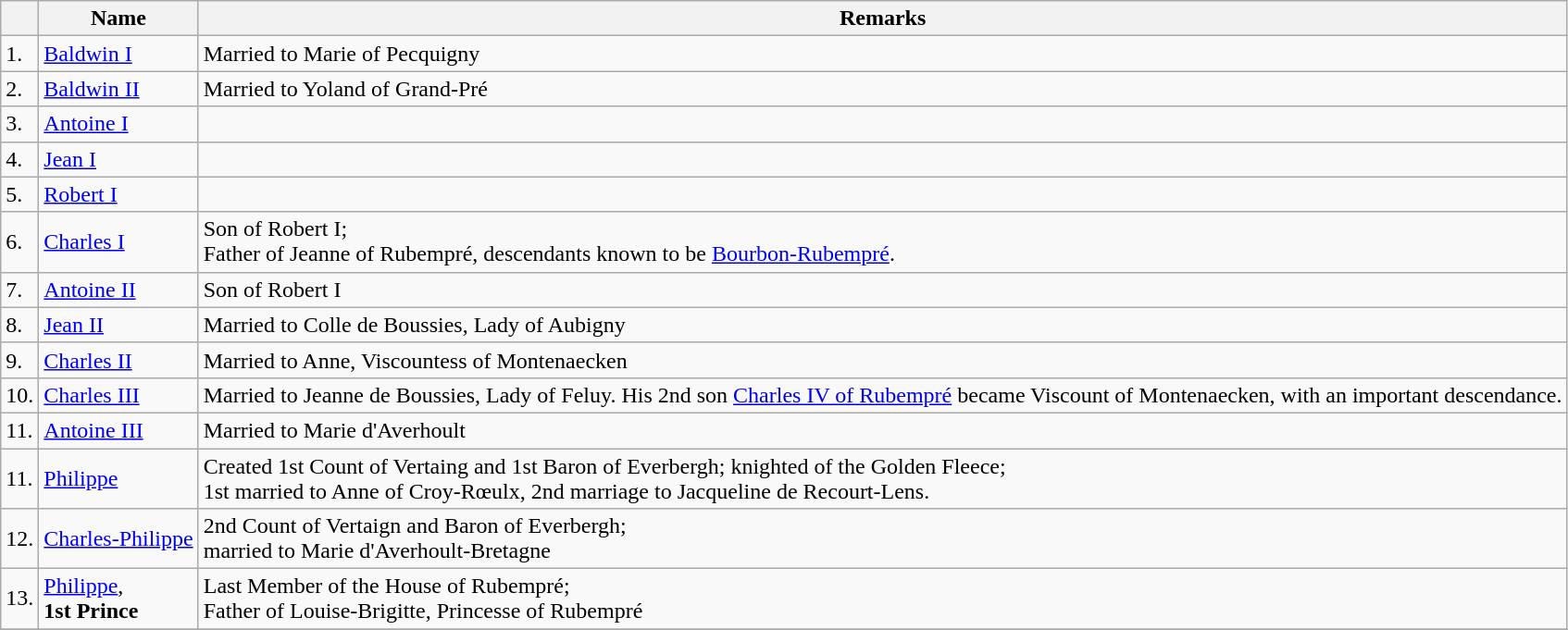<table class="wikitable">
<tr>
<th></th>
<th>Name</th>
<th>Remarks</th>
</tr>
<tr>
<td>1.</td>
<td><a href='#'>Baldwin I</a></td>
<td>Married to Marie of Pecquigny</td>
</tr>
<tr>
<td>2.</td>
<td><a href='#'>Baldwin II</a></td>
<td>Married to Yoland of Grand-Pré</td>
</tr>
<tr>
<td>3.</td>
<td><a href='#'>Antoine I</a></td>
<td></td>
</tr>
<tr>
<td>4.</td>
<td><a href='#'>Jean I</a></td>
<td></td>
</tr>
<tr>
<td>5.</td>
<td><a href='#'>Robert I</a></td>
<td></td>
</tr>
<tr>
<td>6.</td>
<td><a href='#'>Charles I</a></td>
<td>Son of Robert I;<br>Father of Jeanne of Rubempré, descendants known to be <a href='#'>Bourbon-Rubempré</a>.</td>
</tr>
<tr>
<td>7.</td>
<td><a href='#'>Antoine II</a></td>
<td>Son of Robert I</td>
</tr>
<tr>
<td>8.</td>
<td><a href='#'>Jean II</a></td>
<td>Married to Colle de Boussies, Lady of Aubigny</td>
</tr>
<tr>
<td>9.</td>
<td><a href='#'>Charles II</a></td>
<td>Married to Anne, Viscountess of Montenaecken</td>
</tr>
<tr>
<td>10.</td>
<td><a href='#'>Charles III</a></td>
<td>Married to Jeanne de Boussies, Lady of Feluy. His 2nd son <a href='#'>Charles IV of Rubempré</a> became Viscount of Montenaecken, with an important descendance.</td>
</tr>
<tr>
<td>11.</td>
<td><a href='#'>Antoine III</a></td>
<td>Married to Marie d'Averhoult</td>
</tr>
<tr>
<td>11.</td>
<td><a href='#'>Philippe</a></td>
<td>Created 1st Count of Vertaing and 1st Baron of Everbergh; knighted of the Golden Fleece;<br>1st married to Anne of Croy-Rœulx, 2nd marriage to Jacqueline de Recourt-Lens.</td>
</tr>
<tr>
<td>12.</td>
<td><a href='#'>Charles-Philippe</a></td>
<td>2nd Count of Vertaign and Baron of Everbergh;<br>married to Marie d'Averhoult-Bretagne</td>
</tr>
<tr>
<td>13.</td>
<td><a href='#'>Philippe</a>,<br><strong>1st Prince</strong></td>
<td>Last Member of the House of Rubempré;<br>Father of Louise-Brigitte, Princesse of Rubempré</td>
</tr>
<tr>
</tr>
</table>
